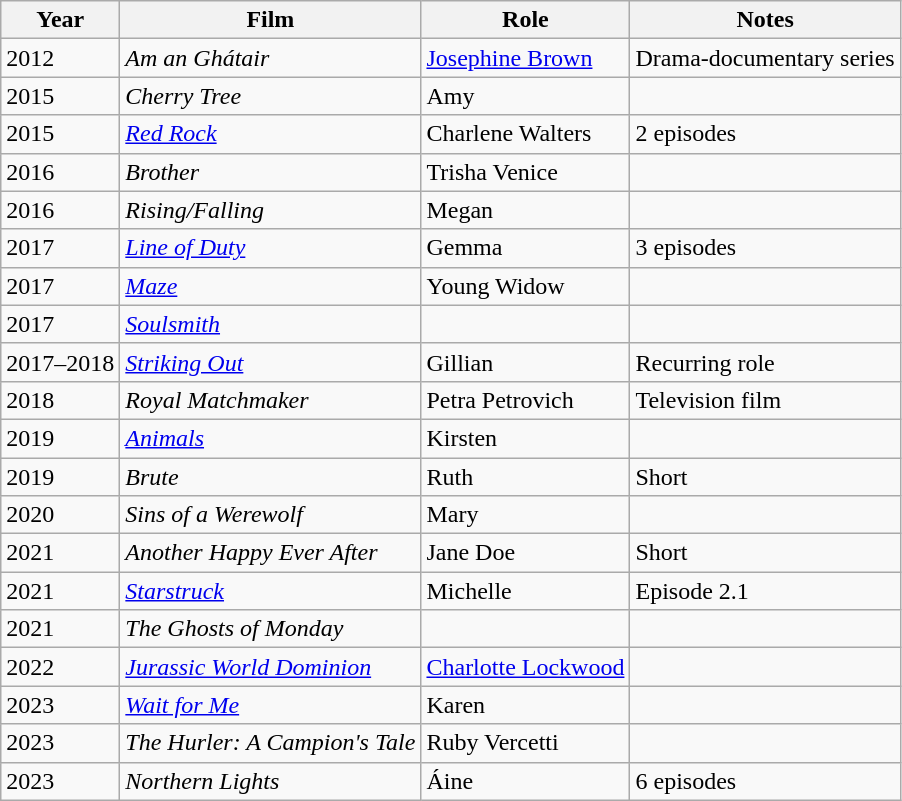<table class=wikitable>
<tr>
<th>Year</th>
<th>Film</th>
<th>Role</th>
<th>Notes</th>
</tr>
<tr>
<td>2012</td>
<td><em>Am an Ghátair</em></td>
<td><a href='#'>Josephine Brown</a></td>
<td>Drama-documentary series</td>
</tr>
<tr>
<td>2015</td>
<td><em>Cherry Tree</em></td>
<td>Amy</td>
<td></td>
</tr>
<tr>
<td>2015</td>
<td><em><a href='#'>Red Rock</a></em></td>
<td>Charlene Walters</td>
<td>2 episodes</td>
</tr>
<tr>
<td>2016</td>
<td><em>Brother</em></td>
<td>Trisha Venice</td>
<td></td>
</tr>
<tr>
<td>2016</td>
<td><em>Rising/Falling</em></td>
<td>Megan</td>
<td></td>
</tr>
<tr>
<td>2017</td>
<td><em><a href='#'>Line of Duty</a></em></td>
<td>Gemma</td>
<td>3 episodes</td>
</tr>
<tr>
<td>2017</td>
<td><em><a href='#'>Maze</a></em></td>
<td>Young Widow</td>
<td></td>
</tr>
<tr>
<td>2017</td>
<td><em><a href='#'>Soulsmith</a></em></td>
<td></td>
<td></td>
</tr>
<tr>
<td>2017–2018</td>
<td><em><a href='#'>Striking Out</a></em></td>
<td>Gillian</td>
<td>Recurring role</td>
</tr>
<tr>
<td>2018</td>
<td><em>Royal Matchmaker</em></td>
<td>Petra Petrovich</td>
<td>Television film</td>
</tr>
<tr>
<td>2019</td>
<td><em><a href='#'>Animals</a></em></td>
<td>Kirsten</td>
<td></td>
</tr>
<tr>
<td>2019</td>
<td><em>Brute</em></td>
<td>Ruth</td>
<td>Short</td>
</tr>
<tr>
<td>2020</td>
<td><em>Sins of a Werewolf</em></td>
<td>Mary</td>
<td></td>
</tr>
<tr>
<td>2021</td>
<td><em>Another Happy Ever After</em></td>
<td>Jane Doe</td>
<td>Short</td>
</tr>
<tr>
<td>2021</td>
<td><em><a href='#'>Starstruck</a></em></td>
<td>Michelle</td>
<td>Episode 2.1</td>
</tr>
<tr>
<td>2021</td>
<td><em>The Ghosts of Monday</em></td>
<td></td>
<td></td>
</tr>
<tr>
<td>2022</td>
<td><em><a href='#'>Jurassic World Dominion</a></em></td>
<td><a href='#'>Charlotte Lockwood</a></td>
<td></td>
</tr>
<tr>
<td>2023</td>
<td><em><a href='#'>Wait for Me</a></em></td>
<td>Karen</td>
<td></td>
</tr>
<tr>
<td>2023</td>
<td><em>The Hurler: A Campion's Tale</em></td>
<td>Ruby Vercetti</td>
<td></td>
</tr>
<tr>
<td>2023</td>
<td><em>Northern Lights</em></td>
<td>Áine</td>
<td>6 episodes</td>
</tr>
</table>
